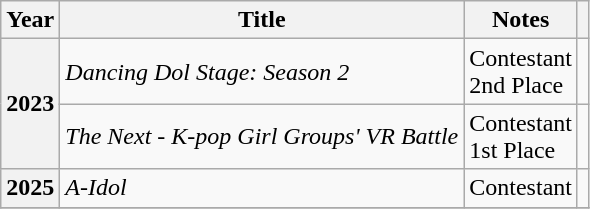<table class="wikitable sortable plainrowheaders">
<tr>
<th scope="col">Year</th>
<th scope="col">Title</th>
<th scope="col">Notes</th>
<th scope="col" class="unsortable"></th>
</tr>
<tr>
<th rowspan="2">2023</th>
<td><em>Dancing Dol Stage: Season 2</em></td>
<td>Contestant<br>2nd Place</td>
<td></td>
</tr>
<tr>
<td><em>The Next - K-pop Girl Groups' VR Battle</em></td>
<td>Contestant<br>1st Place</td>
<td></td>
</tr>
<tr>
<th>2025</th>
<td><em>A-Idol</em></td>
<td>Contestant</td>
<td></td>
</tr>
<tr>
</tr>
</table>
